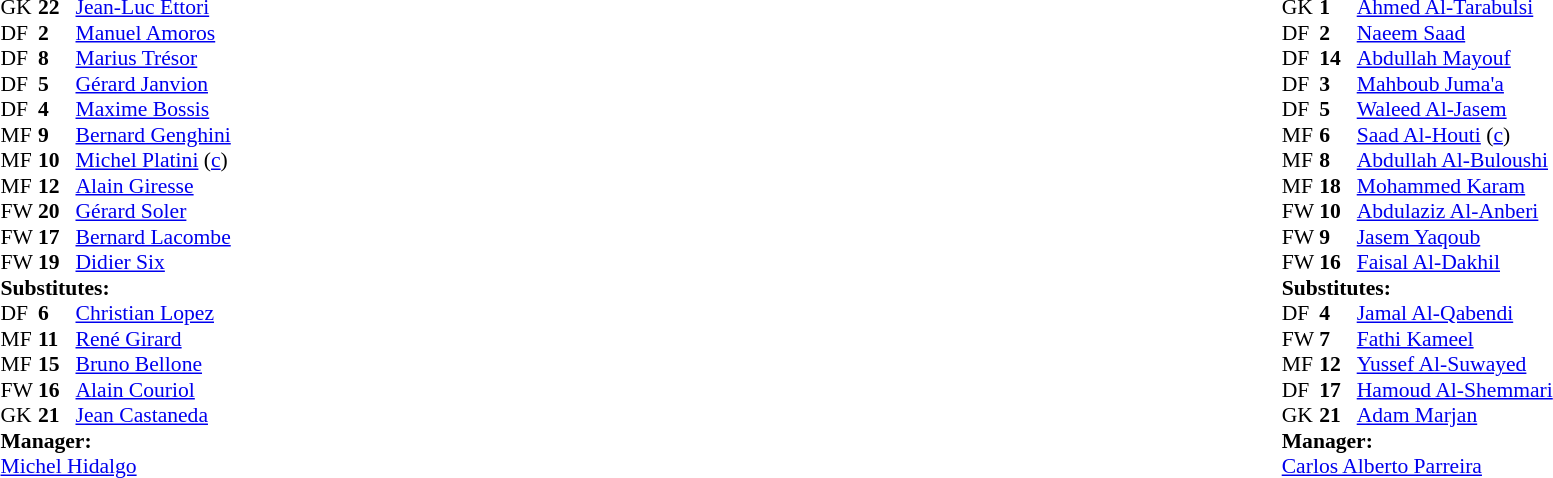<table width="100%">
<tr>
<td valign="top" width="50%"><br><table style="font-size: 90%" cellspacing="0" cellpadding="0">
<tr>
<th width="25"></th>
<th width="25"></th>
</tr>
<tr>
<td>GK</td>
<td><strong>22</strong></td>
<td><a href='#'>Jean-Luc Ettori</a></td>
</tr>
<tr>
<td>DF</td>
<td><strong>2</strong></td>
<td><a href='#'>Manuel Amoros</a></td>
<td></td>
</tr>
<tr>
<td>DF</td>
<td><strong>8</strong></td>
<td><a href='#'>Marius Trésor</a></td>
</tr>
<tr>
<td>DF</td>
<td><strong>5</strong></td>
<td><a href='#'>Gérard Janvion</a></td>
<td></td>
<td></td>
</tr>
<tr>
<td>DF</td>
<td><strong>4</strong></td>
<td><a href='#'>Maxime Bossis</a></td>
</tr>
<tr>
<td>MF</td>
<td><strong>9</strong></td>
<td><a href='#'>Bernard Genghini</a></td>
</tr>
<tr>
<td>MF</td>
<td><strong>10</strong></td>
<td><a href='#'>Michel Platini</a> (<a href='#'>c</a>)</td>
<td></td>
<td></td>
</tr>
<tr>
<td>MF</td>
<td><strong>12</strong></td>
<td><a href='#'>Alain Giresse</a></td>
</tr>
<tr>
<td>FW</td>
<td><strong>20</strong></td>
<td><a href='#'>Gérard Soler</a></td>
</tr>
<tr>
<td>FW</td>
<td><strong>17</strong></td>
<td><a href='#'>Bernard Lacombe</a></td>
</tr>
<tr>
<td>FW</td>
<td><strong>19</strong></td>
<td><a href='#'>Didier Six</a></td>
</tr>
<tr>
<td colspan=3><strong>Substitutes:</strong></td>
</tr>
<tr>
<td>DF</td>
<td><strong>6</strong></td>
<td><a href='#'>Christian Lopez</a></td>
<td></td>
<td></td>
</tr>
<tr>
<td>MF</td>
<td><strong>11</strong></td>
<td><a href='#'>René Girard</a></td>
<td></td>
<td></td>
</tr>
<tr>
<td>MF</td>
<td><strong>15</strong></td>
<td><a href='#'>Bruno Bellone</a></td>
</tr>
<tr>
<td>FW</td>
<td><strong>16</strong></td>
<td><a href='#'>Alain Couriol</a></td>
</tr>
<tr>
<td>GK</td>
<td><strong>21</strong></td>
<td><a href='#'>Jean Castaneda</a></td>
</tr>
<tr>
<td colspan=3><strong>Manager:</strong></td>
</tr>
<tr>
<td colspan=4><a href='#'>Michel Hidalgo</a></td>
</tr>
</table>
</td>
<td valign="top" width="50%"><br><table style="font-size: 90%" cellspacing="0" cellpadding="0" align="center">
<tr>
<th width=25></th>
<th width=25></th>
</tr>
<tr>
<td>GK</td>
<td><strong>1</strong></td>
<td><a href='#'>Ahmed Al-Tarabulsi</a></td>
</tr>
<tr>
<td>DF</td>
<td><strong>2</strong></td>
<td><a href='#'>Naeem Saad</a></td>
</tr>
<tr>
<td>DF</td>
<td><strong>14</strong></td>
<td><a href='#'>Abdullah Mayouf</a></td>
</tr>
<tr>
<td>DF</td>
<td><strong>3</strong></td>
<td><a href='#'>Mahboub Juma'a</a></td>
</tr>
<tr>
<td>DF</td>
<td><strong>5</strong></td>
<td><a href='#'>Waleed Al-Jasem</a></td>
<td></td>
<td></td>
</tr>
<tr>
<td>MF</td>
<td><strong>6</strong></td>
<td><a href='#'>Saad Al-Houti</a> (<a href='#'>c</a>)</td>
</tr>
<tr>
<td>MF</td>
<td><strong>8</strong></td>
<td><a href='#'>Abdullah Al-Buloushi</a></td>
</tr>
<tr>
<td>MF</td>
<td><strong>18</strong></td>
<td><a href='#'>Mohammed Karam</a></td>
<td></td>
<td></td>
</tr>
<tr>
<td>FW</td>
<td><strong>10</strong></td>
<td><a href='#'>Abdulaziz Al-Anberi</a></td>
<td></td>
</tr>
<tr>
<td>FW</td>
<td><strong>9</strong></td>
<td><a href='#'>Jasem Yaqoub</a></td>
</tr>
<tr>
<td>FW</td>
<td><strong>16</strong></td>
<td><a href='#'>Faisal Al-Dakhil</a></td>
</tr>
<tr>
<td colspan=3><strong>Substitutes:</strong></td>
</tr>
<tr>
<td>DF</td>
<td><strong>4</strong></td>
<td><a href='#'>Jamal Al-Qabendi</a></td>
</tr>
<tr>
<td>FW</td>
<td><strong>7</strong></td>
<td><a href='#'>Fathi Kameel</a></td>
<td></td>
<td></td>
</tr>
<tr>
<td>MF</td>
<td><strong>12</strong></td>
<td><a href='#'>Yussef Al-Suwayed</a></td>
</tr>
<tr>
<td>DF</td>
<td><strong>17</strong></td>
<td><a href='#'>Hamoud Al-Shemmari</a></td>
<td></td>
<td></td>
</tr>
<tr>
<td>GK</td>
<td><strong>21</strong></td>
<td><a href='#'>Adam Marjan</a></td>
</tr>
<tr>
<td colspan=3><strong>Manager:</strong></td>
</tr>
<tr>
<td colspan=3> <a href='#'>Carlos Alberto Parreira</a></td>
</tr>
</table>
</td>
</tr>
</table>
